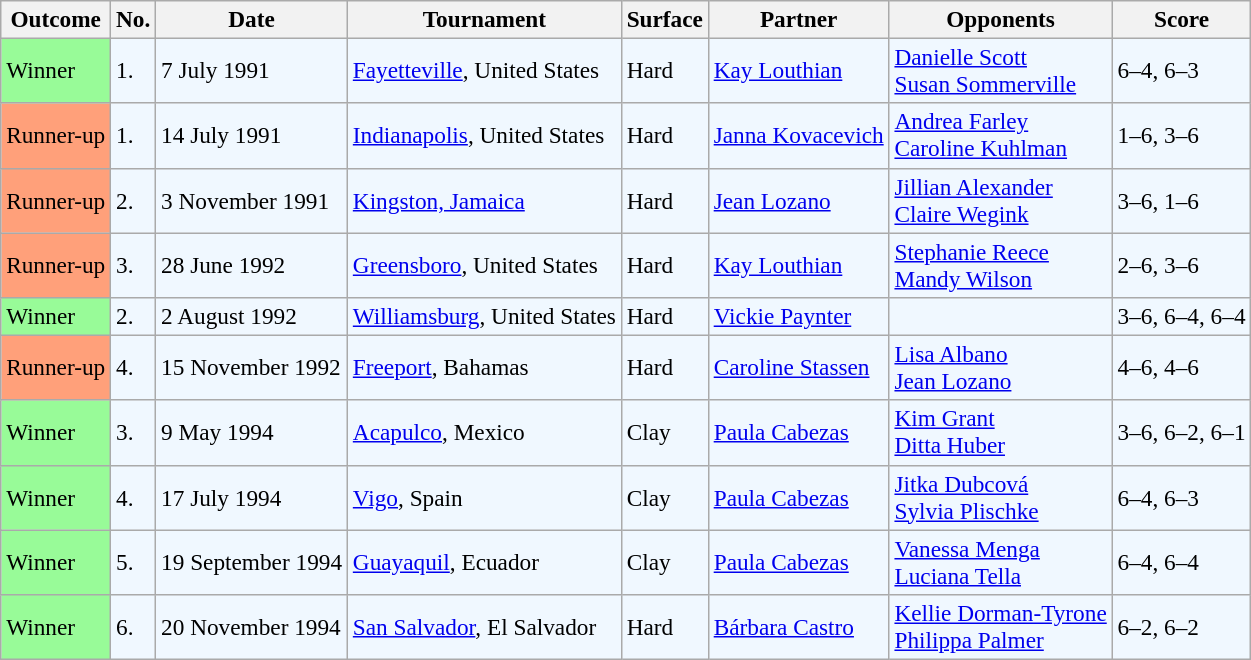<table class="sortable wikitable" style=font-size:97%>
<tr>
<th>Outcome</th>
<th>No.</th>
<th>Date</th>
<th>Tournament</th>
<th>Surface</th>
<th>Partner</th>
<th>Opponents</th>
<th>Score</th>
</tr>
<tr style="background:#f0f8ff;">
<td style="background:#98fb98;">Winner</td>
<td>1.</td>
<td>7 July 1991</td>
<td><a href='#'>Fayetteville</a>, United States</td>
<td>Hard</td>
<td> <a href='#'>Kay Louthian</a></td>
<td> <a href='#'>Danielle Scott</a> <br>  <a href='#'>Susan Sommerville</a></td>
<td>6–4, 6–3</td>
</tr>
<tr style="background:#f0f8ff;">
<td bgcolor="FFA07A">Runner-up</td>
<td>1.</td>
<td>14 July 1991</td>
<td><a href='#'>Indianapolis</a>, United States</td>
<td>Hard</td>
<td> <a href='#'>Janna Kovacevich</a></td>
<td> <a href='#'>Andrea Farley</a> <br>  <a href='#'>Caroline Kuhlman</a></td>
<td>1–6, 3–6</td>
</tr>
<tr style="background:#f0f8ff;">
<td bgcolor="FFA07A">Runner-up</td>
<td>2.</td>
<td>3 November 1991</td>
<td><a href='#'>Kingston, Jamaica</a></td>
<td>Hard</td>
<td> <a href='#'>Jean Lozano</a></td>
<td> <a href='#'>Jillian Alexander</a> <br>  <a href='#'>Claire Wegink</a></td>
<td>3–6, 1–6</td>
</tr>
<tr style="background:#f0f8ff;">
<td bgcolor="FFA07A">Runner-up</td>
<td>3.</td>
<td>28 June 1992</td>
<td><a href='#'>Greensboro</a>, United States</td>
<td>Hard</td>
<td> <a href='#'>Kay Louthian</a></td>
<td> <a href='#'>Stephanie Reece</a> <br>  <a href='#'>Mandy Wilson</a></td>
<td>2–6, 3–6</td>
</tr>
<tr style="background:#f0f8ff;">
<td style="background:#98fb98;">Winner</td>
<td>2.</td>
<td>2 August 1992</td>
<td><a href='#'>Williamsburg</a>, United States</td>
<td>Hard</td>
<td> <a href='#'>Vickie Paynter</a></td>
<td></td>
<td>3–6, 6–4, 6–4</td>
</tr>
<tr style="background:#f0f8ff;">
<td bgcolor="FFA07A">Runner-up</td>
<td>4.</td>
<td>15 November 1992</td>
<td><a href='#'>Freeport</a>, Bahamas</td>
<td>Hard</td>
<td> <a href='#'>Caroline Stassen</a></td>
<td> <a href='#'>Lisa Albano</a> <br>  <a href='#'>Jean Lozano</a></td>
<td>4–6, 4–6</td>
</tr>
<tr style="background:#f0f8ff;">
<td style="background:#98fb98;">Winner</td>
<td>3.</td>
<td>9 May 1994</td>
<td><a href='#'>Acapulco</a>, Mexico</td>
<td>Clay</td>
<td> <a href='#'>Paula Cabezas</a></td>
<td> <a href='#'>Kim Grant</a> <br>  <a href='#'>Ditta Huber</a></td>
<td>3–6, 6–2, 6–1</td>
</tr>
<tr style="background:#f0f8ff;">
<td style="background:#98fb98;">Winner</td>
<td>4.</td>
<td>17 July 1994</td>
<td><a href='#'>Vigo</a>, Spain</td>
<td>Clay</td>
<td> <a href='#'>Paula Cabezas</a></td>
<td> <a href='#'>Jitka Dubcová</a> <br>  <a href='#'>Sylvia Plischke</a></td>
<td>6–4, 6–3</td>
</tr>
<tr style="background:#f0f8ff;">
<td style="background:#98fb98;">Winner</td>
<td>5.</td>
<td>19 September 1994</td>
<td><a href='#'>Guayaquil</a>, Ecuador</td>
<td>Clay</td>
<td> <a href='#'>Paula Cabezas</a></td>
<td> <a href='#'>Vanessa Menga</a> <br>  <a href='#'>Luciana Tella</a></td>
<td>6–4, 6–4</td>
</tr>
<tr style="background:#f0f8ff;">
<td style="background:#98fb98;">Winner</td>
<td>6.</td>
<td>20 November 1994</td>
<td><a href='#'>San Salvador</a>, El Salvador</td>
<td>Hard</td>
<td> <a href='#'>Bárbara Castro</a></td>
<td> <a href='#'>Kellie Dorman-Tyrone</a> <br>  <a href='#'>Philippa Palmer</a></td>
<td>6–2, 6–2</td>
</tr>
</table>
